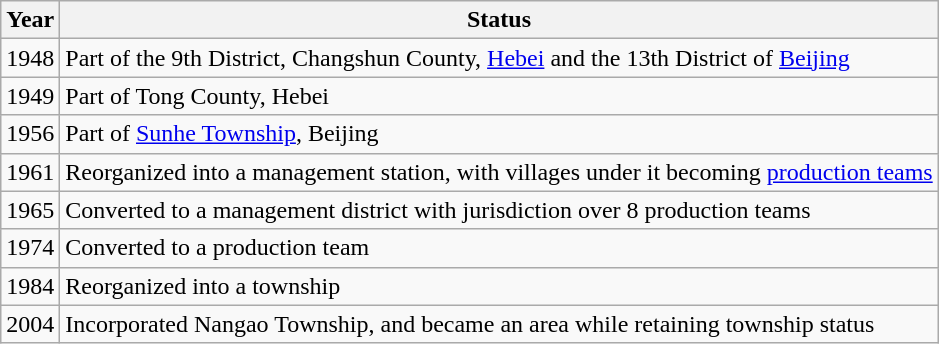<table class="wikitable">
<tr>
<th>Year</th>
<th>Status</th>
</tr>
<tr>
<td>1948</td>
<td>Part of the 9th District, Changshun County, <a href='#'>Hebei</a> and the 13th District of <a href='#'>Beijing</a></td>
</tr>
<tr>
<td>1949</td>
<td>Part of Tong County, Hebei</td>
</tr>
<tr>
<td>1956</td>
<td>Part of <a href='#'>Sunhe Township</a>, Beijing</td>
</tr>
<tr>
<td>1961</td>
<td>Reorganized into a management station, with villages under it becoming <a href='#'>production teams</a></td>
</tr>
<tr>
<td>1965</td>
<td>Converted to a management district with jurisdiction over 8 production teams</td>
</tr>
<tr>
<td>1974</td>
<td>Converted to a production team</td>
</tr>
<tr>
<td>1984</td>
<td>Reorganized into a township</td>
</tr>
<tr>
<td>2004</td>
<td>Incorporated Nangao Township, and became an area while retaining township status</td>
</tr>
</table>
